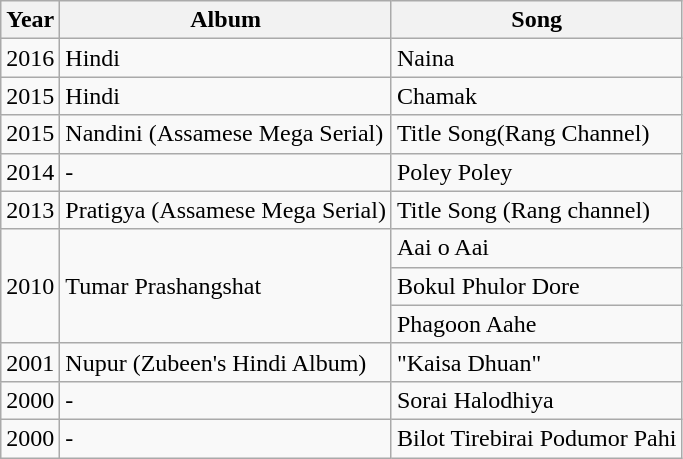<table class="wikitable sortable">
<tr>
<th>Year</th>
<th>Album</th>
<th>Song</th>
</tr>
<tr>
<td>2016</td>
<td>Hindi</td>
<td>Naina</td>
</tr>
<tr>
<td>2015</td>
<td>Hindi</td>
<td>Chamak</td>
</tr>
<tr>
<td>2015</td>
<td>Nandini (Assamese Mega Serial)</td>
<td>Title Song(Rang Channel)</td>
</tr>
<tr>
<td>2014</td>
<td>-</td>
<td>Poley Poley</td>
</tr>
<tr>
<td>2013</td>
<td>Pratigya (Assamese Mega Serial)</td>
<td>Title Song (Rang channel)</td>
</tr>
<tr>
<td rowspan="3">2010</td>
<td rowspan="3">Tumar Prashangshat</td>
<td>Aai o Aai</td>
</tr>
<tr>
<td>Bokul Phulor Dore</td>
</tr>
<tr>
<td>Phagoon Aahe</td>
</tr>
<tr>
<td>2001</td>
<td>Nupur (Zubeen's Hindi Album)</td>
<td>"Kaisa Dhuan"</td>
</tr>
<tr>
<td>2000</td>
<td>-</td>
<td>Sorai Halodhiya</td>
</tr>
<tr>
<td>2000</td>
<td>-</td>
<td>Bilot Tirebirai Podumor Pahi</td>
</tr>
</table>
